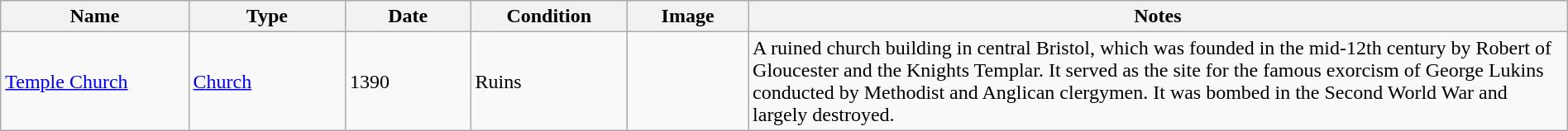<table class="wikitable sortable" width="100%">
<tr>
<th width="12%">Name</th>
<th width="10%">Type</th>
<th width="8%">Date</th>
<th width="10%">Condition</th>
<th class="unsortable" width="90px">Image</th>
<th class="unsortable">Notes</th>
</tr>
<tr>
<td><a href='#'>Temple Church</a></td>
<td><a href='#'>Church</a></td>
<td>1390</td>
<td>Ruins</td>
<td></td>
<td>A ruined church building in central Bristol, which was founded in the mid-12th century by Robert of Gloucester and the Knights Templar. It served as the site for the famous exorcism of George Lukins conducted by Methodist and Anglican clergymen. It was bombed in the Second World War and largely destroyed.</td>
</tr>
</table>
